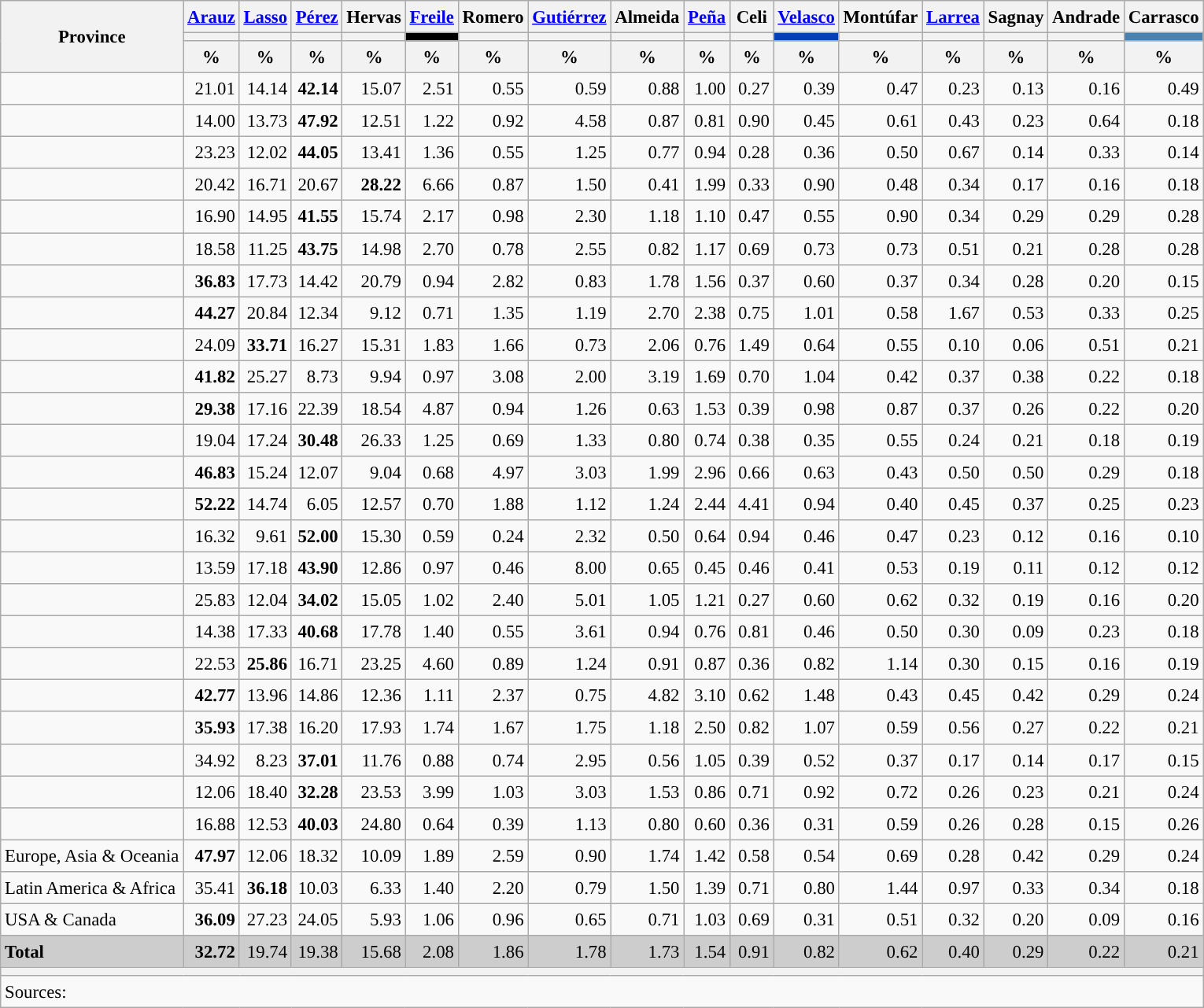<table class="wikitable sortable" style="text-align:right; font-size:95%; line-height:20px;">
<tr>
<th rowspan="3">Province</th>
<th width="30px" class="unsortable"><a href='#'>Arauz</a></th>
<th width="30px" class="unsortable"><a href='#'>Lasso</a></th>
<th width="30px" class="unsortable"><a href='#'>Pérez</a></th>
<th width="30px" class="unsortable">Hervas</th>
<th width="30px" class="unsortable"><a href='#'>Freile</a></th>
<th width="30px" class="unsortable">Romero</th>
<th width="30px" class="unsortable"><a href='#'>Gutiérrez</a></th>
<th width="30px" class="unsortable">Almeida</th>
<th width="30px" class="unsortable"><a href='#'>Peña</a></th>
<th width="30px" class="unsortable">Celi</th>
<th width="30px" class="unsortable"><a href='#'>Velasco</a></th>
<th width="30px" class="unsortable">Montúfar</th>
<th width="30px" class="unsortable"><a href='#'>Larrea</a></th>
<th width="30px" class="unsortable">Sagnay</th>
<th width="30px" class="unsortable">Andrade</th>
<th width="30px" class="unsortable">Carrasco</th>
</tr>
<tr>
<th style="background:"></th>
<th style="background:"></th>
<th style="background:"></th>
<th style="background:"></th>
<th style="background:#000000;"></th>
<th style="background:"></th>
<th style="background:"></th>
<th style="background:"></th>
<th style="background:"></th>
<th style="background:"></th>
<th style="background:#0041B3;"></th>
<th style="background:"></th>
<th style="background:"></th>
<th style="background:"></th>
<th style="background:"></th>
<th style="background:#4682B4;"></th>
</tr>
<tr>
<th data-sort-type="number">%</th>
<th data-sort-type="number">%</th>
<th data-sort-type="number">%</th>
<th data-sort-type="number">%</th>
<th data-sort-type="number">%</th>
<th data-sort-type="number">%</th>
<th data-sort-type="number">%</th>
<th data-sort-type="number">%</th>
<th data-sort-type="number">%</th>
<th data-sort-type="number">%</th>
<th data-sort-type="number">%</th>
<th data-sort-type="number">%</th>
<th data-sort-type="number">%</th>
<th data-sort-type="number">%</th>
<th data-sort-type="number">%</th>
<th data-sort-type="number">%</th>
</tr>
<tr>
<td align="left"></td>
<td>21.01</td>
<td>14.14</td>
<td style="background:"><strong>42.14</strong></td>
<td>15.07</td>
<td>2.51</td>
<td>0.55</td>
<td>0.59</td>
<td>0.88</td>
<td>1.00</td>
<td>0.27</td>
<td>0.39</td>
<td>0.47</td>
<td>0.23</td>
<td>0.13</td>
<td>0.16</td>
<td>0.49</td>
</tr>
<tr>
<td align="left"></td>
<td>14.00</td>
<td>13.73</td>
<td style="background:"><strong>47.92</strong></td>
<td>12.51</td>
<td>1.22</td>
<td>0.92</td>
<td>4.58</td>
<td>0.87</td>
<td>0.81</td>
<td>0.90</td>
<td>0.45</td>
<td>0.61</td>
<td>0.43</td>
<td>0.23</td>
<td>0.64</td>
<td>0.18</td>
</tr>
<tr>
<td align="left"></td>
<td>23.23</td>
<td>12.02</td>
<td style="background:"><strong>44.05</strong></td>
<td>13.41</td>
<td>1.36</td>
<td>0.55</td>
<td>1.25</td>
<td>0.77</td>
<td>0.94</td>
<td>0.28</td>
<td>0.36</td>
<td>0.50</td>
<td>0.67</td>
<td>0.14</td>
<td>0.33</td>
<td>0.14</td>
</tr>
<tr>
<td align="left"></td>
<td>20.42</td>
<td>16.71</td>
<td>20.67</td>
<td style="background:"><strong>28.22</strong></td>
<td>6.66</td>
<td>0.87</td>
<td>1.50</td>
<td>0.41</td>
<td>1.99</td>
<td>0.33</td>
<td>0.90</td>
<td>0.48</td>
<td>0.34</td>
<td>0.17</td>
<td>0.16</td>
<td>0.18</td>
</tr>
<tr>
<td align="left"></td>
<td>16.90</td>
<td>14.95</td>
<td style="background:"><strong>41.55</strong></td>
<td>15.74</td>
<td>2.17</td>
<td>0.98</td>
<td>2.30</td>
<td>1.18</td>
<td>1.10</td>
<td>0.47</td>
<td>0.55</td>
<td>0.90</td>
<td>0.34</td>
<td>0.29</td>
<td>0.29</td>
<td>0.28</td>
</tr>
<tr>
<td align="left"></td>
<td>18.58</td>
<td>11.25</td>
<td style="background:"><strong>43.75</strong></td>
<td>14.98</td>
<td>2.70</td>
<td>0.78</td>
<td>2.55</td>
<td>0.82</td>
<td>1.17</td>
<td>0.69</td>
<td>0.73</td>
<td>0.73</td>
<td>0.51</td>
<td>0.21</td>
<td>0.28</td>
<td>0.28</td>
</tr>
<tr>
<td align="left"></td>
<td style="background:"><strong>36.83</strong></td>
<td>17.73</td>
<td>14.42</td>
<td>20.79</td>
<td>0.94</td>
<td>2.82</td>
<td>0.83</td>
<td>1.78</td>
<td>1.56</td>
<td>0.37</td>
<td>0.60</td>
<td>0.37</td>
<td>0.34</td>
<td>0.28</td>
<td>0.20</td>
<td>0.15</td>
</tr>
<tr>
<td align="left"></td>
<td style="background:"><strong>44.27</strong></td>
<td>20.84</td>
<td>12.34</td>
<td>9.12</td>
<td>0.71</td>
<td>1.35</td>
<td>1.19</td>
<td>2.70</td>
<td>2.38</td>
<td>0.75</td>
<td>1.01</td>
<td>0.58</td>
<td>1.67</td>
<td>0.53</td>
<td>0.33</td>
<td>0.25</td>
</tr>
<tr>
<td align="left"></td>
<td>24.09</td>
<td style="background:"><strong>33.71</strong></td>
<td>16.27</td>
<td>15.31</td>
<td>1.83</td>
<td>1.66</td>
<td>0.73</td>
<td>2.06</td>
<td>0.76</td>
<td>1.49</td>
<td>0.64</td>
<td>0.55</td>
<td>0.10</td>
<td>0.06</td>
<td>0.51</td>
<td>0.21</td>
</tr>
<tr>
<td align="left"></td>
<td style="background:"><strong>41.82</strong></td>
<td>25.27</td>
<td>8.73</td>
<td>9.94</td>
<td>0.97</td>
<td>3.08</td>
<td>2.00</td>
<td>3.19</td>
<td>1.69</td>
<td>0.70</td>
<td>1.04</td>
<td>0.42</td>
<td>0.37</td>
<td>0.38</td>
<td>0.22</td>
<td>0.18</td>
</tr>
<tr>
<td align="left"></td>
<td style="background:"><strong>29.38</strong></td>
<td>17.16</td>
<td>22.39</td>
<td>18.54</td>
<td>4.87</td>
<td>0.94</td>
<td>1.26</td>
<td>0.63</td>
<td>1.53</td>
<td>0.39</td>
<td>0.98</td>
<td>0.87</td>
<td>0.37</td>
<td>0.26</td>
<td>0.22</td>
<td>0.20</td>
</tr>
<tr>
<td align="left"></td>
<td>19.04</td>
<td>17.24</td>
<td style="background:"><strong>30.48</strong></td>
<td>26.33</td>
<td>1.25</td>
<td>0.69</td>
<td>1.33</td>
<td>0.80</td>
<td>0.74</td>
<td>0.38</td>
<td>0.35</td>
<td>0.55</td>
<td>0.24</td>
<td>0.21</td>
<td>0.18</td>
<td>0.19</td>
</tr>
<tr>
<td align="left"></td>
<td style="background:"><strong>46.83</strong></td>
<td>15.24</td>
<td>12.07</td>
<td>9.04</td>
<td>0.68</td>
<td>4.97</td>
<td>3.03</td>
<td>1.99</td>
<td>2.96</td>
<td>0.66</td>
<td>0.63</td>
<td>0.43</td>
<td>0.50</td>
<td>0.50</td>
<td>0.29</td>
<td>0.18</td>
</tr>
<tr>
<td align="left"></td>
<td style="background:"><strong>52.22</strong></td>
<td>14.74</td>
<td>6.05</td>
<td>12.57</td>
<td>0.70</td>
<td>1.88</td>
<td>1.12</td>
<td>1.24</td>
<td>2.44</td>
<td>4.41</td>
<td>0.94</td>
<td>0.40</td>
<td>0.45</td>
<td>0.37</td>
<td>0.25</td>
<td>0.23</td>
</tr>
<tr>
<td align="left"></td>
<td>16.32</td>
<td>9.61</td>
<td style="background:"><strong>52.00</strong></td>
<td>15.30</td>
<td>0.59</td>
<td>0.24</td>
<td>2.32</td>
<td>0.50</td>
<td>0.64</td>
<td>0.94</td>
<td>0.46</td>
<td>0.47</td>
<td>0.23</td>
<td>0.12</td>
<td>0.16</td>
<td>0.10</td>
</tr>
<tr>
<td align="left"></td>
<td>13.59</td>
<td>17.18</td>
<td style="background:"><strong>43.90</strong></td>
<td>12.86</td>
<td>0.97</td>
<td>0.46</td>
<td>8.00</td>
<td>0.65</td>
<td>0.45</td>
<td>0.46</td>
<td>0.41</td>
<td>0.53</td>
<td>0.19</td>
<td>0.11</td>
<td>0.12</td>
<td>0.12</td>
</tr>
<tr>
<td align="left"></td>
<td>25.83</td>
<td>12.04</td>
<td style="background:"><strong>34.02</strong></td>
<td>15.05</td>
<td>1.02</td>
<td>2.40</td>
<td>5.01</td>
<td>1.05</td>
<td>1.21</td>
<td>0.27</td>
<td>0.60</td>
<td>0.62</td>
<td>0.32</td>
<td>0.19</td>
<td>0.16</td>
<td>0.20</td>
</tr>
<tr>
<td align="left"></td>
<td>14.38</td>
<td>17.33</td>
<td style="background:"><strong>40.68</strong></td>
<td>17.78</td>
<td>1.40</td>
<td>0.55</td>
<td>3.61</td>
<td>0.94</td>
<td>0.76</td>
<td>0.81</td>
<td>0.46</td>
<td>0.50</td>
<td>0.30</td>
<td>0.09</td>
<td>0.23</td>
<td>0.18</td>
</tr>
<tr>
<td align="left"></td>
<td>22.53</td>
<td style="background:"><strong>25.86</strong></td>
<td>16.71</td>
<td>23.25</td>
<td>4.60</td>
<td>0.89</td>
<td>1.24</td>
<td>0.91</td>
<td>0.87</td>
<td>0.36</td>
<td>0.82</td>
<td>1.14</td>
<td>0.30</td>
<td>0.15</td>
<td>0.16</td>
<td>0.19</td>
</tr>
<tr>
<td align="left"></td>
<td style="background:"><strong>42.77</strong></td>
<td>13.96</td>
<td>14.86</td>
<td>12.36</td>
<td>1.11</td>
<td>2.37</td>
<td>0.75</td>
<td>4.82</td>
<td>3.10</td>
<td>0.62</td>
<td>1.48</td>
<td>0.43</td>
<td>0.45</td>
<td>0.42</td>
<td>0.29</td>
<td>0.24</td>
</tr>
<tr>
<td align="left"></td>
<td style="background:"><strong>35.93</strong></td>
<td>17.38</td>
<td>16.20</td>
<td>17.93</td>
<td>1.74</td>
<td>1.67</td>
<td>1.75</td>
<td>1.18</td>
<td>2.50</td>
<td>0.82</td>
<td>1.07</td>
<td>0.59</td>
<td>0.56</td>
<td>0.27</td>
<td>0.22</td>
<td>0.21</td>
</tr>
<tr>
<td align="left"></td>
<td>34.92</td>
<td>8.23</td>
<td style="background:"><strong>37.01</strong></td>
<td>11.76</td>
<td>0.88</td>
<td>0.74</td>
<td>2.95</td>
<td>0.56</td>
<td>1.05</td>
<td>0.39</td>
<td>0.52</td>
<td>0.37</td>
<td>0.17</td>
<td>0.14</td>
<td>0.17</td>
<td>0.15</td>
</tr>
<tr>
<td align="left"></td>
<td>12.06</td>
<td>18.40</td>
<td style="background:"><strong>32.28</strong></td>
<td>23.53</td>
<td>3.99</td>
<td>1.03</td>
<td>3.03</td>
<td>1.53</td>
<td>0.86</td>
<td>0.71</td>
<td>0.92</td>
<td>0.72</td>
<td>0.26</td>
<td>0.23</td>
<td>0.21</td>
<td>0.24</td>
</tr>
<tr>
<td align="left"></td>
<td>16.88</td>
<td>12.53</td>
<td style="background:"><strong>40.03</strong></td>
<td>24.80</td>
<td>0.64</td>
<td>0.39</td>
<td>1.13</td>
<td>0.80</td>
<td>0.60</td>
<td>0.36</td>
<td>0.31</td>
<td>0.59</td>
<td>0.26</td>
<td>0.28</td>
<td>0.15</td>
<td>0.26</td>
</tr>
<tr>
<td align="left">Europe, Asia & Oceania</td>
<td style="background:"><strong>47.97</strong></td>
<td>12.06</td>
<td>18.32</td>
<td>10.09</td>
<td>1.89</td>
<td>2.59</td>
<td>0.90</td>
<td>1.74</td>
<td>1.42</td>
<td>0.58</td>
<td>0.54</td>
<td>0.69</td>
<td>0.28</td>
<td>0.42</td>
<td>0.29</td>
<td>0.24</td>
</tr>
<tr>
<td align="left">Latin America & Africa</td>
<td>35.41</td>
<td style="background:"><strong>36.18</strong></td>
<td>10.03</td>
<td>6.33</td>
<td>1.40</td>
<td>2.20</td>
<td>0.79</td>
<td>1.50</td>
<td>1.39</td>
<td>0.71</td>
<td>0.80</td>
<td>1.44</td>
<td>0.97</td>
<td>0.33</td>
<td>0.34</td>
<td>0.18</td>
</tr>
<tr>
<td align="left">USA & Canada</td>
<td style="background:"><strong>36.09</strong></td>
<td>27.23</td>
<td>24.05</td>
<td>5.93</td>
<td>1.06</td>
<td>0.96</td>
<td>0.65</td>
<td>0.71</td>
<td>1.03</td>
<td>0.69</td>
<td>0.31</td>
<td>0.51</td>
<td>0.32</td>
<td>0.20</td>
<td>0.09</td>
<td>0.16</td>
</tr>
<tr style="background:#CDCDCD;">
<td align="left"><strong>Total</strong></td>
<td style="background:"><strong>32.72</strong></td>
<td>19.74</td>
<td>19.38</td>
<td>15.68</td>
<td>2.08</td>
<td>1.86</td>
<td>1.78</td>
<td>1.73</td>
<td>1.54</td>
<td>0.91</td>
<td>0.82</td>
<td>0.62</td>
<td>0.40</td>
<td>0.29</td>
<td>0.22</td>
<td>0.21</td>
</tr>
<tr>
<th colspan="17"></th>
</tr>
<tr>
<th colspan="17" style="text-align:left; font-weight:normal; background:#F9F9F9">Sources:  </th>
</tr>
</table>
